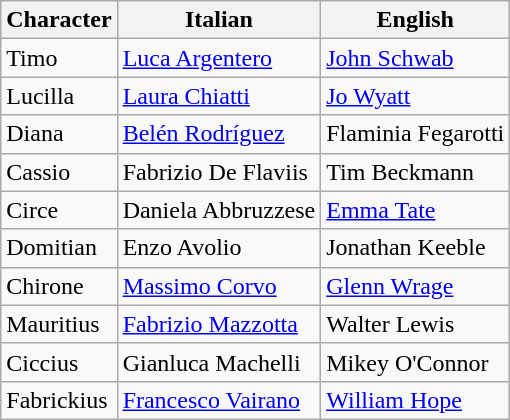<table class="wikitable">
<tr>
<th>Character</th>
<th>Italian</th>
<th>English</th>
</tr>
<tr>
<td>Timo</td>
<td><a href='#'>Luca Argentero</a></td>
<td><a href='#'>John Schwab</a></td>
</tr>
<tr>
<td>Lucilla</td>
<td><a href='#'>Laura Chiatti</a></td>
<td><a href='#'>Jo Wyatt</a></td>
</tr>
<tr>
<td>Diana</td>
<td><a href='#'>Belén Rodríguez</a></td>
<td>Flaminia Fegarotti</td>
</tr>
<tr>
<td>Cassio</td>
<td>Fabrizio De Flaviis</td>
<td>Tim Beckmann</td>
</tr>
<tr>
<td>Circe</td>
<td>Daniela Abbruzzese</td>
<td><a href='#'>Emma Tate</a></td>
</tr>
<tr>
<td>Domitian</td>
<td>Enzo Avolio</td>
<td>Jonathan Keeble</td>
</tr>
<tr>
<td>Chirone</td>
<td><a href='#'>Massimo Corvo</a></td>
<td><a href='#'>Glenn Wrage</a></td>
</tr>
<tr>
<td>Mauritius</td>
<td><a href='#'>Fabrizio Mazzotta</a></td>
<td>Walter Lewis</td>
</tr>
<tr>
<td>Ciccius</td>
<td>Gianluca Machelli</td>
<td>Mikey O'Connor</td>
</tr>
<tr>
<td>Fabrickius</td>
<td><a href='#'>Francesco Vairano</a></td>
<td><a href='#'>William Hope</a></td>
</tr>
</table>
